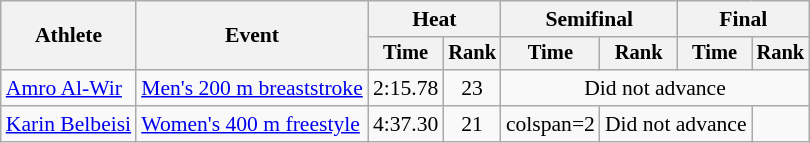<table class=wikitable style="font-size:90%">
<tr>
<th rowspan="2">Athlete</th>
<th rowspan="2">Event</th>
<th colspan="2">Heat</th>
<th colspan="2">Semifinal</th>
<th colspan="2">Final</th>
</tr>
<tr style="font-size:95%">
<th>Time</th>
<th>Rank</th>
<th>Time</th>
<th>Rank</th>
<th>Time</th>
<th>Rank</th>
</tr>
<tr align=center>
<td align=left><a href='#'>Amro Al-Wir</a></td>
<td align=left><a href='#'>Men's 200 m breaststroke</a></td>
<td>2:15.78</td>
<td>23</td>
<td colspan=4>Did not advance</td>
</tr>
<tr align=center>
<td align=left><a href='#'>Karin Belbeisi</a></td>
<td align=left><a href='#'>Women's 400 m freestyle</a></td>
<td>4:37.30</td>
<td>21</td>
<td>colspan=2 </td>
<td colspan=2>Did not advance</td>
</tr>
</table>
